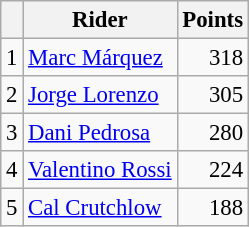<table class="wikitable" style="font-size: 95%;">
<tr>
<th></th>
<th>Rider</th>
<th>Points</th>
</tr>
<tr>
<td align=center>1</td>
<td> <a href='#'>Marc Márquez</a></td>
<td align=right>318</td>
</tr>
<tr>
<td align=center>2</td>
<td> <a href='#'>Jorge Lorenzo</a></td>
<td align=right>305</td>
</tr>
<tr>
<td align=center>3</td>
<td> <a href='#'>Dani Pedrosa</a></td>
<td align=right>280</td>
</tr>
<tr>
<td align=center>4</td>
<td> <a href='#'>Valentino Rossi</a></td>
<td align=right>224</td>
</tr>
<tr>
<td align=center>5</td>
<td> <a href='#'>Cal Crutchlow</a></td>
<td align=right>188</td>
</tr>
</table>
